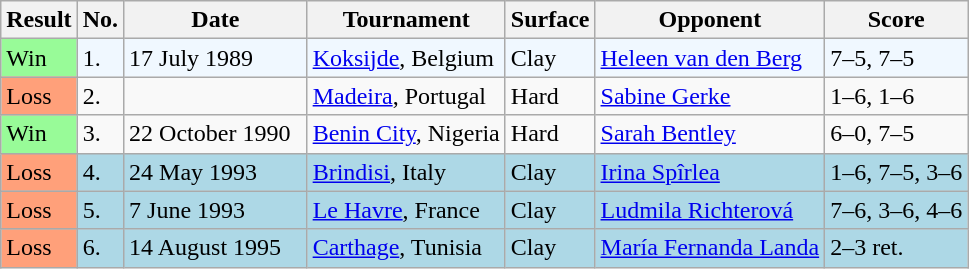<table class="sortable wikitable">
<tr>
<th>Result</th>
<th>No.</th>
<th width=115>Date</th>
<th>Tournament</th>
<th>Surface</th>
<th>Opponent</th>
<th class="unsortable">Score</th>
</tr>
<tr style="background:#f0f8ff;">
<td style="background:#98fb98;">Win</td>
<td>1.</td>
<td>17 July 1989</td>
<td><a href='#'>Koksijde</a>, Belgium</td>
<td>Clay</td>
<td> <a href='#'>Heleen van den Berg</a></td>
<td>7–5, 7–5</td>
</tr>
<tr>
<td bgcolor="FFA07A">Loss</td>
<td>2.</td>
<td></td>
<td><a href='#'>Madeira</a>, Portugal</td>
<td>Hard</td>
<td> <a href='#'>Sabine Gerke</a></td>
<td>1–6, 1–6</td>
</tr>
<tr>
<td style="background:#98fb98;">Win</td>
<td>3.</td>
<td>22 October 1990</td>
<td><a href='#'>Benin City</a>, Nigeria</td>
<td>Hard</td>
<td> <a href='#'>Sarah Bentley</a></td>
<td>6–0, 7–5</td>
</tr>
<tr bgcolor="lightblue">
<td bgcolor="FFA07A">Loss</td>
<td>4.</td>
<td>24 May 1993</td>
<td><a href='#'>Brindisi</a>, Italy</td>
<td>Clay</td>
<td> <a href='#'>Irina Spîrlea</a></td>
<td>1–6, 7–5, 3–6</td>
</tr>
<tr bgcolor="lightblue">
<td bgcolor="FFA07A">Loss</td>
<td>5.</td>
<td>7 June 1993</td>
<td><a href='#'>Le Havre</a>, France</td>
<td>Clay</td>
<td> <a href='#'>Ludmila Richterová</a></td>
<td>7–6, 3–6, 4–6</td>
</tr>
<tr bgcolor="lightblue">
<td bgcolor="FFA07A">Loss</td>
<td>6.</td>
<td>14 August 1995</td>
<td><a href='#'>Carthage</a>, Tunisia</td>
<td>Clay</td>
<td> <a href='#'>María Fernanda Landa</a></td>
<td>2–3 ret.</td>
</tr>
</table>
